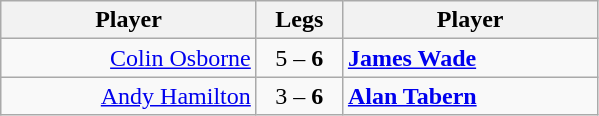<table class=wikitable style="text-align:center">
<tr>
<th width=163>Player</th>
<th width=50>Legs</th>
<th width=163>Player</th>
</tr>
<tr align=left>
<td align=right><a href='#'>Colin Osborne</a> </td>
<td align=center>5 – <strong>6</strong></td>
<td> <strong><a href='#'>James Wade</a></strong></td>
</tr>
<tr align=left>
<td align=right><a href='#'>Andy Hamilton</a> </td>
<td align=center>3 – <strong>6</strong></td>
<td> <strong><a href='#'>Alan Tabern</a></strong></td>
</tr>
</table>
